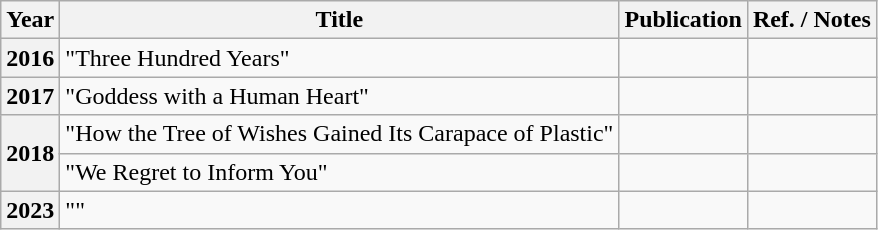<table class="wikitable">
<tr>
<th>Year</th>
<th>Title</th>
<th>Publication</th>
<th>Ref. / Notes</th>
</tr>
<tr>
<th>2016</th>
<td>"Three Hundred Years"</td>
<td></td>
<td></td>
</tr>
<tr>
<th>2017</th>
<td>"Goddess with a Human Heart"</td>
<td></td>
<td></td>
</tr>
<tr>
<th rowspan="2">2018</th>
<td>"How the Tree of Wishes Gained Its Carapace of Plastic"</td>
<td></td>
<td></td>
</tr>
<tr>
<td>"We Regret to Inform You"</td>
<td></td>
<td></td>
</tr>
<tr>
<th>2023</th>
<td>""</td>
<td></td>
<td></td>
</tr>
</table>
